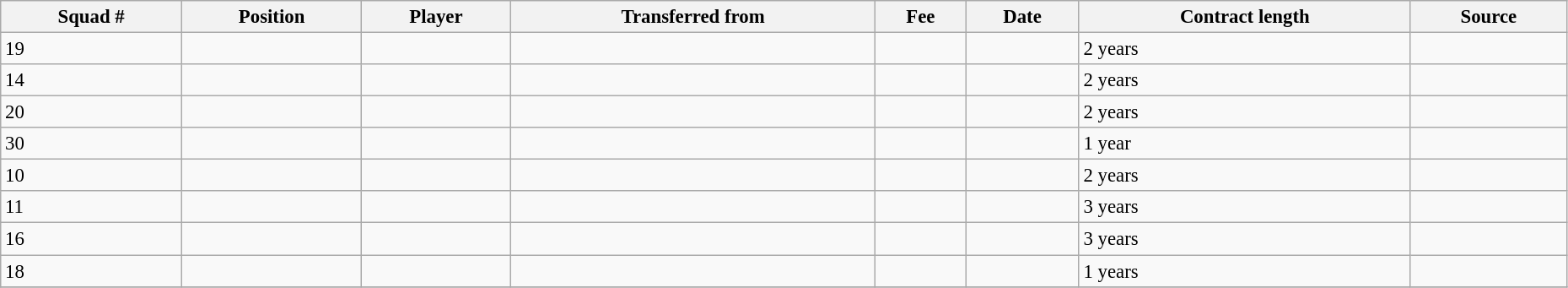<table width=98% class="wikitable sortable" style="text-align:center; font-size:95%; text-align:left">
<tr>
<th>Squad #</th>
<th>Position</th>
<th>Player</th>
<th>Transferred from</th>
<th>Fee</th>
<th>Date</th>
<th>Contract length</th>
<th>Source</th>
</tr>
<tr>
<td>19</td>
<td></td>
<td></td>
<td></td>
<td></td>
<td></td>
<td>2 years</td>
<td></td>
</tr>
<tr>
<td>14</td>
<td></td>
<td></td>
<td></td>
<td></td>
<td></td>
<td>2 years</td>
<td></td>
</tr>
<tr>
<td>20</td>
<td></td>
<td></td>
<td></td>
<td></td>
<td></td>
<td>2 years</td>
<td></td>
</tr>
<tr>
<td>30</td>
<td></td>
<td></td>
<td></td>
<td></td>
<td></td>
<td>1 year</td>
<td></td>
</tr>
<tr>
<td>10</td>
<td></td>
<td></td>
<td></td>
<td></td>
<td></td>
<td>2 years</td>
<td></td>
</tr>
<tr>
<td>11</td>
<td></td>
<td></td>
<td></td>
<td></td>
<td></td>
<td>3 years</td>
<td></td>
</tr>
<tr>
<td>16</td>
<td></td>
<td></td>
<td></td>
<td></td>
<td></td>
<td>3 years</td>
<td></td>
</tr>
<tr>
<td>18</td>
<td></td>
<td></td>
<td></td>
<td></td>
<td></td>
<td>1 years</td>
<td></td>
</tr>
<tr>
</tr>
</table>
